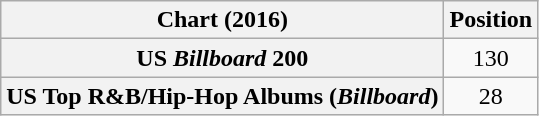<table class="wikitable plainrowheaders" style="text-align:center">
<tr>
<th scope="col">Chart (2016)</th>
<th scope="col">Position</th>
</tr>
<tr>
<th scope="row">US <em>Billboard</em> 200</th>
<td>130</td>
</tr>
<tr>
<th scope="row">US Top R&B/Hip-Hop Albums (<em>Billboard</em>)</th>
<td>28</td>
</tr>
</table>
